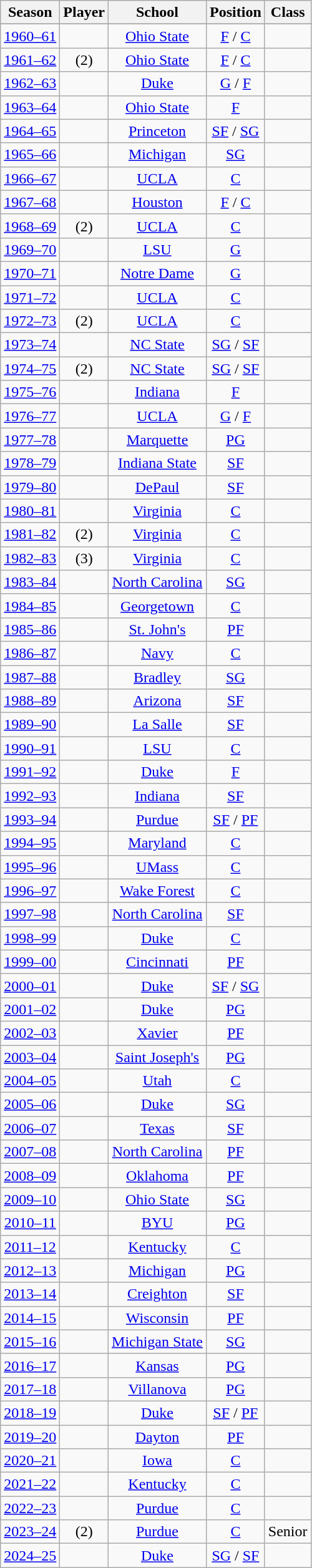<table class="wikitable sortable" style="text-align:center;">
<tr>
<th>Season</th>
<th>Player</th>
<th>School</th>
<th>Position</th>
<th>Class</th>
</tr>
<tr>
</tr>
<tr>
<td><a href='#'>1960–61</a></td>
<td></td>
<td><a href='#'>Ohio State</a></td>
<td><a href='#'>F</a> / <a href='#'>C</a></td>
<td></td>
</tr>
<tr>
<td><a href='#'>1961–62</a></td>
<td> (2)</td>
<td><a href='#'>Ohio State</a></td>
<td><a href='#'>F</a> / <a href='#'>C</a></td>
<td></td>
</tr>
<tr>
<td><a href='#'>1962–63</a></td>
<td></td>
<td><a href='#'>Duke</a></td>
<td><a href='#'>G</a> / <a href='#'>F</a></td>
<td></td>
</tr>
<tr>
<td><a href='#'>1963–64</a></td>
<td></td>
<td><a href='#'>Ohio State</a></td>
<td><a href='#'>F</a></td>
<td></td>
</tr>
<tr>
<td><a href='#'>1964–65</a></td>
<td></td>
<td><a href='#'>Princeton</a></td>
<td><a href='#'>SF</a> / <a href='#'>SG</a></td>
<td></td>
</tr>
<tr>
<td><a href='#'>1965–66</a></td>
<td></td>
<td><a href='#'>Michigan</a></td>
<td><a href='#'>SG</a></td>
<td></td>
</tr>
<tr>
<td><a href='#'>1966–67</a></td>
<td></td>
<td><a href='#'>UCLA</a></td>
<td><a href='#'>C</a></td>
<td></td>
</tr>
<tr>
<td><a href='#'>1967–68</a></td>
<td></td>
<td><a href='#'>Houston</a></td>
<td><a href='#'>F</a> / <a href='#'>C</a></td>
<td></td>
</tr>
<tr>
<td><a href='#'>1968–69</a></td>
<td> (2)</td>
<td><a href='#'>UCLA</a></td>
<td><a href='#'>C</a></td>
<td></td>
</tr>
<tr>
<td><a href='#'>1969–70</a></td>
<td></td>
<td><a href='#'>LSU</a></td>
<td><a href='#'>G</a></td>
<td></td>
</tr>
<tr>
<td><a href='#'>1970–71</a></td>
<td></td>
<td><a href='#'>Notre Dame</a></td>
<td><a href='#'>G</a></td>
<td></td>
</tr>
<tr>
<td><a href='#'>1971–72</a></td>
<td></td>
<td><a href='#'>UCLA</a></td>
<td><a href='#'>C</a></td>
<td></td>
</tr>
<tr>
<td><a href='#'>1972–73</a></td>
<td> (2)</td>
<td><a href='#'>UCLA</a></td>
<td><a href='#'>C</a></td>
<td></td>
</tr>
<tr>
<td><a href='#'>1973–74</a></td>
<td></td>
<td><a href='#'>NC State</a></td>
<td><a href='#'>SG</a> / <a href='#'>SF</a></td>
<td></td>
</tr>
<tr>
<td><a href='#'>1974–75</a></td>
<td> (2)</td>
<td><a href='#'>NC State</a></td>
<td><a href='#'>SG</a> / <a href='#'>SF</a></td>
<td></td>
</tr>
<tr>
<td><a href='#'>1975–76</a></td>
<td></td>
<td><a href='#'>Indiana</a></td>
<td><a href='#'>F</a></td>
<td></td>
</tr>
<tr>
<td><a href='#'>1976–77</a></td>
<td></td>
<td><a href='#'>UCLA</a></td>
<td><a href='#'>G</a> / <a href='#'>F</a></td>
<td></td>
</tr>
<tr>
<td><a href='#'>1977–78</a></td>
<td></td>
<td><a href='#'>Marquette</a></td>
<td><a href='#'>PG</a></td>
<td></td>
</tr>
<tr>
<td><a href='#'>1978–79</a></td>
<td></td>
<td><a href='#'>Indiana State</a></td>
<td><a href='#'>SF</a></td>
<td></td>
</tr>
<tr>
<td><a href='#'>1979–80</a></td>
<td></td>
<td><a href='#'>DePaul</a></td>
<td><a href='#'>SF</a></td>
<td></td>
</tr>
<tr>
<td><a href='#'>1980–81</a></td>
<td></td>
<td><a href='#'>Virginia</a></td>
<td><a href='#'>C</a></td>
<td></td>
</tr>
<tr>
<td><a href='#'>1981–82</a></td>
<td> (2)</td>
<td><a href='#'>Virginia</a></td>
<td><a href='#'>C</a></td>
<td></td>
</tr>
<tr>
<td><a href='#'>1982–83</a></td>
<td> (3)</td>
<td><a href='#'>Virginia</a></td>
<td><a href='#'>C</a></td>
<td></td>
</tr>
<tr>
<td><a href='#'>1983–84</a></td>
<td></td>
<td><a href='#'>North Carolina</a></td>
<td><a href='#'>SG</a></td>
<td></td>
</tr>
<tr>
<td><a href='#'>1984–85</a></td>
<td></td>
<td><a href='#'>Georgetown</a></td>
<td><a href='#'>C</a></td>
<td></td>
</tr>
<tr>
<td><a href='#'>1985–86</a></td>
<td></td>
<td><a href='#'>St. John's</a></td>
<td><a href='#'>PF</a></td>
<td></td>
</tr>
<tr>
<td><a href='#'>1986–87</a></td>
<td></td>
<td><a href='#'>Navy</a></td>
<td><a href='#'>C</a></td>
<td></td>
</tr>
<tr>
<td><a href='#'>1987–88</a></td>
<td></td>
<td><a href='#'>Bradley</a></td>
<td><a href='#'>SG</a></td>
<td></td>
</tr>
<tr>
<td><a href='#'>1988–89</a></td>
<td></td>
<td><a href='#'>Arizona</a></td>
<td><a href='#'>SF</a></td>
<td></td>
</tr>
<tr>
<td><a href='#'>1989–90</a></td>
<td></td>
<td><a href='#'>La Salle</a></td>
<td><a href='#'>SF</a></td>
<td></td>
</tr>
<tr>
<td><a href='#'>1990–91</a></td>
<td></td>
<td><a href='#'>LSU</a></td>
<td><a href='#'>C</a></td>
<td></td>
</tr>
<tr>
<td><a href='#'>1991–92</a></td>
<td></td>
<td><a href='#'>Duke</a></td>
<td><a href='#'>F</a></td>
<td></td>
</tr>
<tr>
<td><a href='#'>1992–93</a></td>
<td></td>
<td><a href='#'>Indiana</a></td>
<td><a href='#'>SF</a></td>
<td></td>
</tr>
<tr>
<td><a href='#'>1993–94</a></td>
<td></td>
<td><a href='#'>Purdue</a></td>
<td><a href='#'>SF</a> / <a href='#'>PF</a></td>
<td></td>
</tr>
<tr>
<td><a href='#'>1994–95</a></td>
<td></td>
<td><a href='#'>Maryland</a></td>
<td><a href='#'>C</a></td>
<td></td>
</tr>
<tr>
<td><a href='#'>1995–96</a></td>
<td></td>
<td><a href='#'>UMass</a></td>
<td><a href='#'>C</a></td>
<td></td>
</tr>
<tr>
<td><a href='#'>1996–97</a></td>
<td></td>
<td><a href='#'>Wake Forest</a></td>
<td><a href='#'>C</a></td>
<td></td>
</tr>
<tr align=center>
<td><a href='#'>1997–98</a></td>
<td></td>
<td><a href='#'>North Carolina</a></td>
<td><a href='#'>SF</a></td>
<td></td>
</tr>
<tr align=center>
<td><a href='#'>1998–99</a></td>
<td></td>
<td><a href='#'>Duke</a></td>
<td><a href='#'>C</a></td>
<td></td>
</tr>
<tr align=center>
<td><a href='#'>1999–00</a></td>
<td></td>
<td><a href='#'>Cincinnati</a></td>
<td><a href='#'>PF</a></td>
<td></td>
</tr>
<tr align=center>
<td><a href='#'>2000–01</a></td>
<td></td>
<td><a href='#'>Duke</a></td>
<td><a href='#'>SF</a> / <a href='#'>SG</a></td>
<td></td>
</tr>
<tr align=center>
<td><a href='#'>2001–02</a></td>
<td></td>
<td><a href='#'>Duke</a></td>
<td><a href='#'>PG</a></td>
<td></td>
</tr>
<tr align=center>
<td><a href='#'>2002–03</a></td>
<td></td>
<td><a href='#'>Xavier</a></td>
<td><a href='#'>PF</a></td>
<td></td>
</tr>
<tr align=center>
<td><a href='#'>2003–04</a></td>
<td></td>
<td><a href='#'>Saint Joseph's</a></td>
<td><a href='#'>PG</a></td>
<td></td>
</tr>
<tr align=center>
<td><a href='#'>2004–05</a></td>
<td></td>
<td><a href='#'>Utah</a></td>
<td><a href='#'>C</a></td>
<td></td>
</tr>
<tr align=center>
<td><a href='#'>2005–06</a></td>
<td></td>
<td><a href='#'>Duke</a></td>
<td><a href='#'>SG</a></td>
<td></td>
</tr>
<tr align=center>
<td><a href='#'>2006–07</a></td>
<td></td>
<td><a href='#'>Texas</a></td>
<td><a href='#'>SF</a></td>
<td></td>
</tr>
<tr align=center>
<td><a href='#'>2007–08</a></td>
<td></td>
<td><a href='#'>North Carolina</a></td>
<td><a href='#'>PF</a></td>
<td></td>
</tr>
<tr align=center>
<td><a href='#'>2008–09</a></td>
<td></td>
<td><a href='#'>Oklahoma</a></td>
<td><a href='#'>PF</a></td>
<td></td>
</tr>
<tr align=center>
<td><a href='#'>2009–10</a></td>
<td></td>
<td><a href='#'>Ohio State</a></td>
<td><a href='#'>SG</a></td>
<td></td>
</tr>
<tr align=center>
<td><a href='#'>2010–11</a></td>
<td></td>
<td><a href='#'>BYU</a></td>
<td><a href='#'>PG</a></td>
<td></td>
</tr>
<tr align=center>
<td><a href='#'>2011–12</a></td>
<td></td>
<td><a href='#'>Kentucky</a></td>
<td><a href='#'>C</a></td>
<td></td>
</tr>
<tr align=center>
<td><a href='#'>2012–13</a></td>
<td></td>
<td><a href='#'>Michigan</a></td>
<td><a href='#'>PG</a></td>
<td></td>
</tr>
<tr align=center>
<td><a href='#'>2013–14</a></td>
<td></td>
<td><a href='#'>Creighton</a></td>
<td><a href='#'>SF</a></td>
<td></td>
</tr>
<tr align=center>
<td><a href='#'>2014–15</a></td>
<td></td>
<td><a href='#'>Wisconsin</a></td>
<td><a href='#'>PF</a></td>
<td></td>
</tr>
<tr align=center>
<td><a href='#'>2015–16</a></td>
<td></td>
<td><a href='#'>Michigan State</a></td>
<td><a href='#'>SG</a></td>
<td></td>
</tr>
<tr align=center>
<td><a href='#'>2016–17</a></td>
<td></td>
<td><a href='#'>Kansas</a></td>
<td><a href='#'>PG</a></td>
<td></td>
</tr>
<tr align=center>
<td><a href='#'>2017–18</a></td>
<td></td>
<td><a href='#'>Villanova</a></td>
<td><a href='#'>PG</a></td>
<td></td>
</tr>
<tr align=center>
<td><a href='#'>2018–19</a></td>
<td></td>
<td><a href='#'>Duke</a></td>
<td><a href='#'>SF</a> / <a href='#'>PF</a></td>
<td></td>
</tr>
<tr align=center>
<td><a href='#'>2019–20</a></td>
<td></td>
<td><a href='#'>Dayton</a></td>
<td><a href='#'>PF</a></td>
<td></td>
</tr>
<tr align=center>
<td><a href='#'>2020–21</a></td>
<td></td>
<td><a href='#'>Iowa</a></td>
<td><a href='#'>C</a></td>
<td></td>
</tr>
<tr align=center>
<td><a href='#'>2021–22</a></td>
<td></td>
<td><a href='#'>Kentucky</a></td>
<td><a href='#'>C</a></td>
<td></td>
</tr>
<tr align=center>
<td><a href='#'>2022–23</a></td>
<td></td>
<td><a href='#'>Purdue</a></td>
<td><a href='#'>C</a></td>
<td></td>
</tr>
<tr align=center>
<td><a href='#'>2023–24</a></td>
<td> (2)</td>
<td><a href='#'>Purdue</a></td>
<td><a href='#'>C</a></td>
<td>Senior</td>
</tr>
<tr align=center>
<td><a href='#'>2024–25</a></td>
<td></td>
<td><a href='#'>Duke</a></td>
<td><a href='#'>SG</a> / <a href='#'>SF</a></td>
<td></td>
</tr>
</table>
